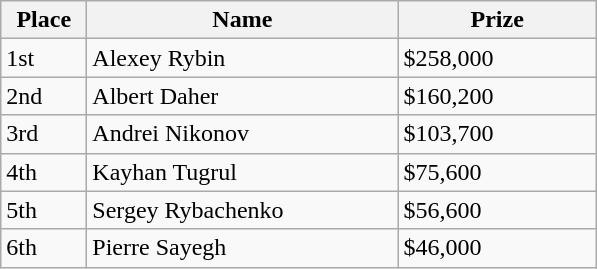<table class="wikitable">
<tr>
<th style="width:50px;">Place</th>
<th style="width:200px;">Name</th>
<th style="width:125px;">Prize</th>
</tr>
<tr>
<td>1st</td>
<td> Alexey Rybin</td>
<td>$258,000</td>
</tr>
<tr>
<td>2nd</td>
<td> Albert Daher</td>
<td>$160,200</td>
</tr>
<tr>
<td>3rd</td>
<td> Andrei Nikonov</td>
<td>$103,700</td>
</tr>
<tr>
<td>4th</td>
<td> Kayhan Tugrul</td>
<td>$75,600</td>
</tr>
<tr>
<td>5th</td>
<td> Sergey Rybachenko</td>
<td>$56,600</td>
</tr>
<tr>
<td>6th</td>
<td> Pierre Sayegh</td>
<td>$46,000</td>
</tr>
</table>
